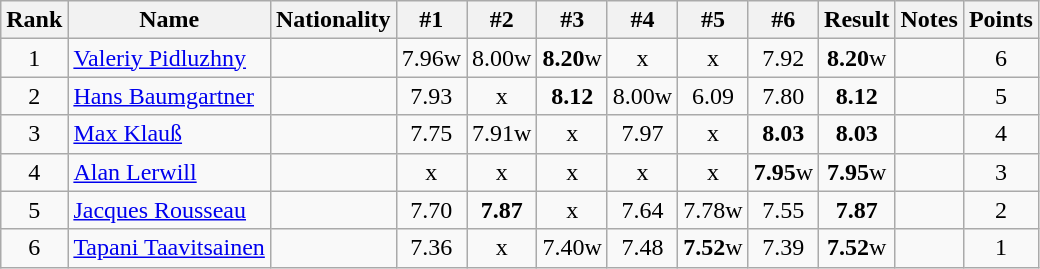<table class="wikitable sortable" style="text-align:center">
<tr>
<th>Rank</th>
<th>Name</th>
<th>Nationality</th>
<th>#1</th>
<th>#2</th>
<th>#3</th>
<th>#4</th>
<th>#5</th>
<th>#6</th>
<th>Result</th>
<th>Notes</th>
<th>Points</th>
</tr>
<tr>
<td>1</td>
<td align=left><a href='#'>Valeriy Pidluzhny</a></td>
<td align=left></td>
<td>7.96w</td>
<td>8.00w</td>
<td><strong>8.20</strong>w</td>
<td>x</td>
<td>x</td>
<td>7.92</td>
<td><strong>8.20</strong>w</td>
<td></td>
<td>6</td>
</tr>
<tr>
<td>2</td>
<td align=left><a href='#'>Hans Baumgartner</a></td>
<td align=left></td>
<td>7.93</td>
<td>x</td>
<td><strong>8.12</strong></td>
<td>8.00w</td>
<td>6.09</td>
<td>7.80</td>
<td><strong>8.12</strong></td>
<td></td>
<td>5</td>
</tr>
<tr>
<td>3</td>
<td align=left><a href='#'>Max Klauß</a></td>
<td align=left></td>
<td>7.75</td>
<td>7.91w</td>
<td>x</td>
<td>7.97</td>
<td>x</td>
<td><strong>8.03</strong></td>
<td><strong>8.03</strong></td>
<td></td>
<td>4</td>
</tr>
<tr>
<td>4</td>
<td align=left><a href='#'>Alan Lerwill</a></td>
<td align=left></td>
<td>x</td>
<td>x</td>
<td>x</td>
<td>x</td>
<td>x</td>
<td><strong>7.95</strong>w</td>
<td><strong>7.95</strong>w</td>
<td></td>
<td>3</td>
</tr>
<tr>
<td>5</td>
<td align=left><a href='#'>Jacques Rousseau</a></td>
<td align=left></td>
<td>7.70</td>
<td><strong>7.87</strong></td>
<td>x</td>
<td>7.64</td>
<td>7.78w</td>
<td>7.55</td>
<td><strong>7.87</strong></td>
<td></td>
<td>2</td>
</tr>
<tr>
<td>6</td>
<td align=left><a href='#'>Tapani Taavitsainen</a></td>
<td align=left></td>
<td>7.36</td>
<td>x</td>
<td>7.40w</td>
<td>7.48</td>
<td><strong>7.52</strong>w</td>
<td>7.39</td>
<td><strong>7.52</strong>w</td>
<td></td>
<td>1</td>
</tr>
</table>
